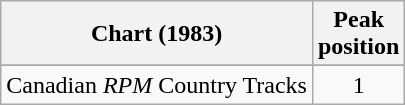<table class="wikitable sortable">
<tr>
<th align="left">Chart (1983)</th>
<th align="center">Peak<br>position</th>
</tr>
<tr>
</tr>
<tr>
<td align="left">Canadian <em>RPM</em> Country Tracks</td>
<td align="center">1</td>
</tr>
</table>
